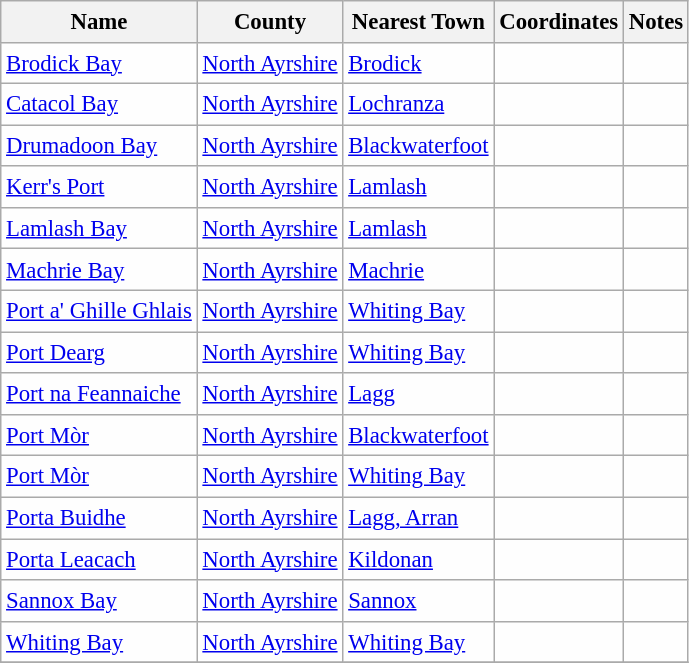<table class="wikitable sortable" style="table-layout:fixed;background-color:#FEFEFE;font-size:95%;padding:0.30em;line-height:1.35em;">
<tr>
<th scope="col">Name</th>
<th scope="col">County</th>
<th scope="col">Nearest Town</th>
<th scope="col" data-sort-type="number">Coordinates</th>
<th scope="col">Notes</th>
</tr>
<tr>
<td><a href='#'>Brodick Bay</a></td>
<td><a href='#'>North Ayrshire</a></td>
<td><a href='#'>Brodick</a></td>
<td></td>
<td></td>
</tr>
<tr>
<td><a href='#'>Catacol Bay</a></td>
<td><a href='#'>North Ayrshire</a></td>
<td><a href='#'>Lochranza</a></td>
<td></td>
<td></td>
</tr>
<tr>
<td><a href='#'>Drumadoon Bay</a></td>
<td><a href='#'>North Ayrshire</a></td>
<td><a href='#'>Blackwaterfoot</a></td>
<td></td>
<td></td>
</tr>
<tr>
<td><a href='#'>Kerr's Port</a></td>
<td><a href='#'>North Ayrshire</a></td>
<td><a href='#'>Lamlash</a></td>
<td></td>
<td></td>
</tr>
<tr>
<td><a href='#'>Lamlash Bay</a></td>
<td><a href='#'>North Ayrshire</a></td>
<td><a href='#'>Lamlash</a></td>
<td></td>
<td></td>
</tr>
<tr>
<td><a href='#'>Machrie Bay</a></td>
<td><a href='#'>North Ayrshire</a></td>
<td><a href='#'>Machrie</a></td>
<td></td>
<td></td>
</tr>
<tr>
<td><a href='#'>Port a' Ghille Ghlais</a></td>
<td><a href='#'>North Ayrshire</a></td>
<td><a href='#'>Whiting Bay</a></td>
<td></td>
<td></td>
</tr>
<tr>
<td><a href='#'>Port Dearg</a></td>
<td><a href='#'>North Ayrshire</a></td>
<td><a href='#'>Whiting Bay</a></td>
<td></td>
<td></td>
</tr>
<tr>
<td><a href='#'>Port na Feannaiche</a></td>
<td><a href='#'>North Ayrshire</a></td>
<td><a href='#'>Lagg</a></td>
<td></td>
<td></td>
</tr>
<tr>
<td><a href='#'>Port Mòr</a></td>
<td><a href='#'>North Ayrshire</a></td>
<td><a href='#'>Blackwaterfoot</a></td>
<td></td>
<td></td>
</tr>
<tr>
<td><a href='#'>Port Mòr</a></td>
<td><a href='#'>North Ayrshire</a></td>
<td><a href='#'>Whiting Bay</a></td>
<td></td>
<td></td>
</tr>
<tr>
<td><a href='#'>Porta Buidhe</a></td>
<td><a href='#'>North Ayrshire</a></td>
<td><a href='#'>Lagg, Arran</a></td>
<td></td>
<td></td>
</tr>
<tr>
<td><a href='#'>Porta Leacach</a></td>
<td><a href='#'>North Ayrshire</a></td>
<td><a href='#'>Kildonan</a></td>
<td></td>
<td></td>
</tr>
<tr>
<td><a href='#'>Sannox Bay</a></td>
<td><a href='#'>North Ayrshire</a></td>
<td><a href='#'>Sannox</a></td>
<td></td>
<td></td>
</tr>
<tr>
<td><a href='#'>Whiting Bay</a></td>
<td><a href='#'>North Ayrshire</a></td>
<td><a href='#'>Whiting Bay</a></td>
<td></td>
<td></td>
</tr>
<tr>
</tr>
</table>
